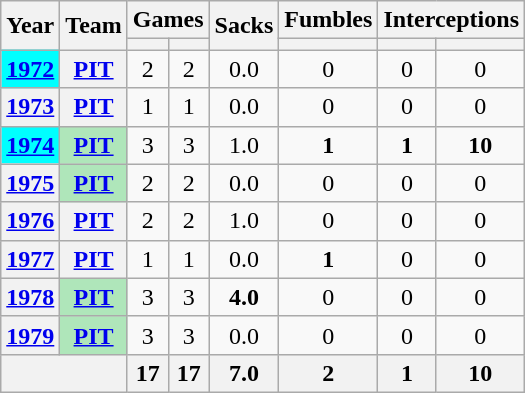<table class="wikitable" style="text-align:center;">
<tr>
<th rowspan="2">Year</th>
<th rowspan="2">Team</th>
<th colspan="2">Games</th>
<th rowspan="2">Sacks</th>
<th colspan="1">Fumbles</th>
<th colspan="2">Interceptions</th>
</tr>
<tr>
<th></th>
<th></th>
<th></th>
<th></th>
<th></th>
</tr>
<tr>
<th style="background:#00ffff"><a href='#'>1972</a></th>
<th><a href='#'>PIT</a></th>
<td>2</td>
<td>2</td>
<td>0.0</td>
<td>0</td>
<td>0</td>
<td>0</td>
</tr>
<tr>
<th><a href='#'>1973</a></th>
<th><a href='#'>PIT</a></th>
<td>1</td>
<td>1</td>
<td>0.0</td>
<td>0</td>
<td>0</td>
<td>0</td>
</tr>
<tr>
<th style="background:#00ffff"><a href='#'>1974</a></th>
<th style="background:#afe6ba"><a href='#'>PIT</a></th>
<td>3</td>
<td>3</td>
<td>1.0</td>
<td><strong>1</strong></td>
<td><strong>1</strong></td>
<td><strong>10</strong></td>
</tr>
<tr>
<th><a href='#'>1975</a></th>
<th style="background:#afe6ba"><a href='#'>PIT</a></th>
<td>2</td>
<td>2</td>
<td>0.0</td>
<td>0</td>
<td>0</td>
<td>0</td>
</tr>
<tr>
<th><a href='#'>1976</a></th>
<th><a href='#'>PIT</a></th>
<td>2</td>
<td>2</td>
<td>1.0</td>
<td>0</td>
<td>0</td>
<td>0</td>
</tr>
<tr>
<th><a href='#'>1977</a></th>
<th><a href='#'>PIT</a></th>
<td>1</td>
<td>1</td>
<td>0.0</td>
<td><strong>1</strong></td>
<td>0</td>
<td>0</td>
</tr>
<tr>
<th><a href='#'>1978</a></th>
<th style="background:#afe6ba"><a href='#'>PIT</a></th>
<td>3</td>
<td>3</td>
<td><strong>4.0</strong></td>
<td>0</td>
<td>0</td>
<td>0</td>
</tr>
<tr>
<th><a href='#'>1979</a></th>
<th style="background:#afe6ba"><a href='#'>PIT</a></th>
<td>3</td>
<td>3</td>
<td>0.0</td>
<td>0</td>
<td>0</td>
<td>0</td>
</tr>
<tr>
<th colspan="2"></th>
<th>17</th>
<th>17</th>
<th>7.0</th>
<th>2</th>
<th>1</th>
<th>10</th>
</tr>
</table>
